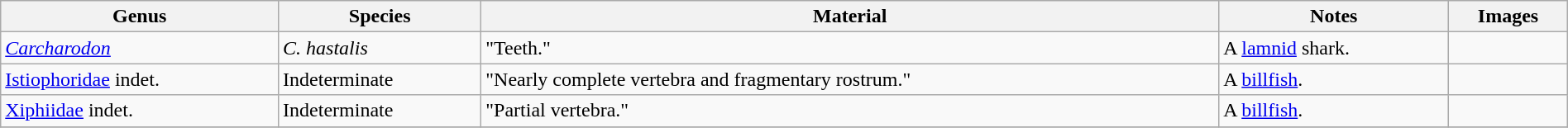<table class="wikitable" align="center" width="100%">
<tr>
<th>Genus</th>
<th>Species</th>
<th>Material</th>
<th>Notes</th>
<th>Images</th>
</tr>
<tr>
<td><em><a href='#'>Carcharodon</a></em></td>
<td><em>C. hastalis</em></td>
<td>"Teeth."</td>
<td>A <a href='#'>lamnid</a> shark.</td>
<td></td>
</tr>
<tr>
<td><a href='#'>Istiophoridae</a> indet.</td>
<td>Indeterminate</td>
<td>"Nearly complete vertebra and fragmentary rostrum."</td>
<td>A <a href='#'>billfish</a>.</td>
<td></td>
</tr>
<tr>
<td><a href='#'>Xiphiidae</a> indet.</td>
<td>Indeterminate</td>
<td>"Partial vertebra."</td>
<td>A <a href='#'>billfish</a>.</td>
<td></td>
</tr>
<tr>
</tr>
</table>
